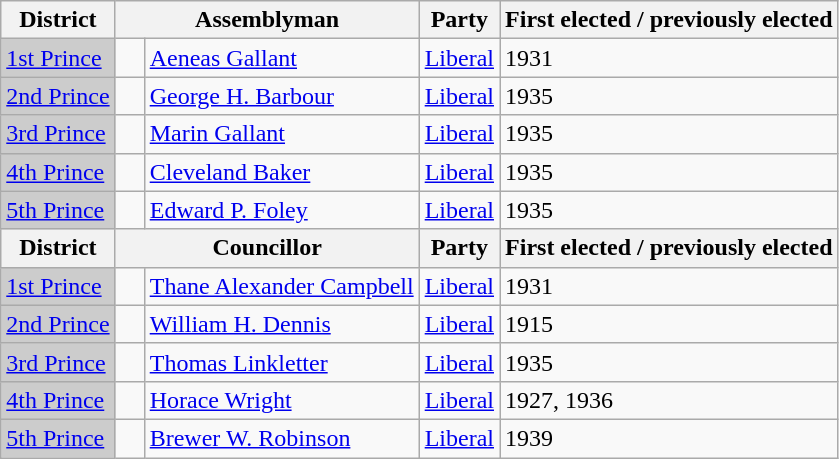<table class="wikitable sortable">
<tr>
<th>District</th>
<th colspan="2">Assemblyman</th>
<th>Party</th>
<th>First elected / previously elected</th>
</tr>
<tr>
<td bgcolor="CCCCCC"><a href='#'>1st Prince</a></td>
<td>   </td>
<td><a href='#'>Aeneas Gallant</a></td>
<td><a href='#'>Liberal</a></td>
<td>1931</td>
</tr>
<tr>
<td bgcolor="CCCCCC"><a href='#'>2nd Prince</a></td>
<td>   </td>
<td><a href='#'>George H. Barbour</a></td>
<td><a href='#'>Liberal</a></td>
<td>1935</td>
</tr>
<tr>
<td bgcolor="CCCCCC"><a href='#'>3rd Prince</a></td>
<td>   </td>
<td><a href='#'>Marin Gallant</a></td>
<td><a href='#'>Liberal</a></td>
<td>1935</td>
</tr>
<tr>
<td bgcolor="CCCCCC"><a href='#'>4th Prince</a></td>
<td>   </td>
<td><a href='#'>Cleveland Baker</a></td>
<td><a href='#'>Liberal</a></td>
<td>1935</td>
</tr>
<tr>
<td bgcolor="CCCCCC"><a href='#'>5th Prince</a></td>
<td>   </td>
<td><a href='#'>Edward P. Foley</a></td>
<td><a href='#'>Liberal</a></td>
<td>1935</td>
</tr>
<tr>
<th>District</th>
<th colspan="2">Councillor</th>
<th>Party</th>
<th>First elected / previously elected</th>
</tr>
<tr>
<td bgcolor="CCCCCC"><a href='#'>1st Prince</a></td>
<td>   </td>
<td><a href='#'>Thane Alexander Campbell</a></td>
<td><a href='#'>Liberal</a></td>
<td>1931</td>
</tr>
<tr>
<td bgcolor="CCCCCC"><a href='#'>2nd Prince</a></td>
<td>   </td>
<td><a href='#'>William H. Dennis</a></td>
<td><a href='#'>Liberal</a></td>
<td>1915</td>
</tr>
<tr>
<td bgcolor="CCCCCC"><a href='#'>3rd Prince</a></td>
<td>   </td>
<td><a href='#'>Thomas Linkletter</a></td>
<td><a href='#'>Liberal</a></td>
<td>1935</td>
</tr>
<tr>
<td bgcolor="CCCCCC"><a href='#'>4th Prince</a></td>
<td>    <br></td>
<td><a href='#'>Horace Wright</a></td>
<td><a href='#'>Liberal</a></td>
<td>1927, 1936</td>
</tr>
<tr>
<td bgcolor="CCCCCC"><a href='#'>5th Prince</a></td>
<td>   </td>
<td><a href='#'>Brewer W. Robinson</a></td>
<td><a href='#'>Liberal</a></td>
<td>1939</td>
</tr>
</table>
